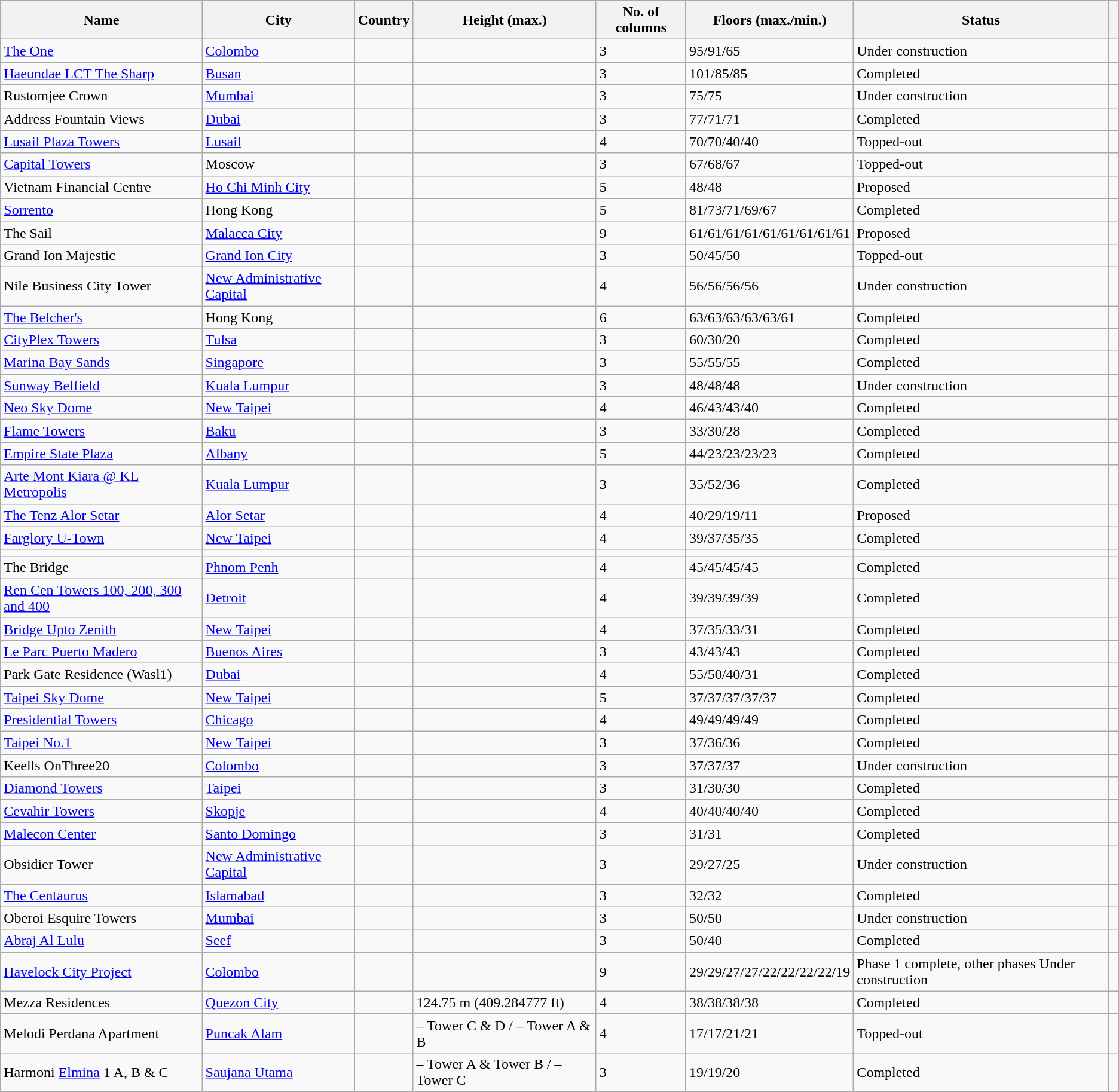<table class="wikitable sortable">
<tr>
<th>Name</th>
<th>City</th>
<th>Country</th>
<th>Height (max.)</th>
<th>No. of columns</th>
<th>Floors (max./min.)</th>
<th>Status</th>
<th></th>
</tr>
<tr>
<td><a href='#'>The One</a></td>
<td><a href='#'>Colombo</a></td>
<td></td>
<td></td>
<td>3</td>
<td>95/91/65</td>
<td>Under construction</td>
<td></td>
</tr>
<tr>
<td><a href='#'>Haeundae LCT The Sharp</a></td>
<td><a href='#'>Busan</a></td>
<td></td>
<td></td>
<td>3</td>
<td>101/85/85</td>
<td>Completed</td>
<td></td>
</tr>
<tr>
<td>Rustomjee Crown</td>
<td><a href='#'>Mumbai</a></td>
<td></td>
<td></td>
<td>3</td>
<td>75/75</td>
<td>Under construction</td>
<td></td>
</tr>
<tr>
<td>Address Fountain Views</td>
<td><a href='#'>Dubai</a></td>
<td></td>
<td></td>
<td>3</td>
<td>77/71/71</td>
<td>Completed</td>
<td> </td>
</tr>
<tr>
<td><a href='#'>Lusail Plaza Towers</a></td>
<td><a href='#'>Lusail</a></td>
<td></td>
<td></td>
<td>4</td>
<td>70/70/40/40</td>
<td>Topped-out</td>
<td> </td>
</tr>
<tr>
<td><a href='#'>Capital Towers</a></td>
<td>Moscow</td>
<td></td>
<td></td>
<td>3</td>
<td>67/68/67</td>
<td>Topped-out</td>
<td> </td>
</tr>
<tr>
<td>Vietnam Financial Centre</td>
<td><a href='#'>Ho Chi Minh City</a></td>
<td></td>
<td></td>
<td>5</td>
<td>48/48</td>
<td>Proposed</td>
<td> </td>
</tr>
<tr>
<td><a href='#'>Sorrento</a></td>
<td>Hong Kong</td>
<td></td>
<td></td>
<td>5</td>
<td>81/73/71/69/67</td>
<td>Completed</td>
<td> </td>
</tr>
<tr>
<td>The Sail</td>
<td><a href='#'>Malacca City</a></td>
<td></td>
<td></td>
<td>9</td>
<td>61/61/61/61/61/61/61/61/61</td>
<td>Proposed</td>
<td> </td>
</tr>
<tr>
<td>Grand Ion Majestic</td>
<td><a href='#'>Grand Ion City</a></td>
<td></td>
<td></td>
<td>3</td>
<td>50/45/50</td>
<td>Topped-out</td>
<td> </td>
</tr>
<tr>
<td>Nile Business City Tower</td>
<td><a href='#'>New Administrative Capital</a></td>
<td></td>
<td></td>
<td>4</td>
<td>56/56/56/56</td>
<td>Under construction</td>
<td> </td>
</tr>
<tr>
<td><a href='#'>The Belcher's</a></td>
<td>Hong Kong</td>
<td></td>
<td></td>
<td>6</td>
<td>63/63/63/63/63/61</td>
<td>Completed</td>
<td> </td>
</tr>
<tr>
<td><a href='#'>CityPlex Towers</a></td>
<td><a href='#'>Tulsa</a></td>
<td></td>
<td></td>
<td>3</td>
<td>60/30/20</td>
<td>Completed</td>
<td></td>
</tr>
<tr>
<td><a href='#'>Marina Bay Sands</a></td>
<td><a href='#'>Singapore</a></td>
<td></td>
<td></td>
<td>3</td>
<td>55/55/55</td>
<td>Completed</td>
<td></td>
</tr>
<tr>
<td><a href='#'>Sunway Belfield</a></td>
<td><a href='#'>Kuala Lumpur</a></td>
<td></td>
<td></td>
<td>3</td>
<td>48/48/48</td>
<td>Under construction</td>
<td> </td>
</tr>
<tr>
</tr>
<tr>
<td><a href='#'>Neo Sky Dome</a></td>
<td><a href='#'>New Taipei</a></td>
<td></td>
<td></td>
<td>4</td>
<td>46/43/43/40</td>
<td>Completed</td>
<td></td>
</tr>
<tr>
<td><a href='#'>Flame Towers</a></td>
<td><a href='#'>Baku</a></td>
<td></td>
<td></td>
<td>3</td>
<td>33/30/28</td>
<td>Completed</td>
<td> </td>
</tr>
<tr>
<td><a href='#'>Empire State Plaza</a></td>
<td><a href='#'>Albany</a></td>
<td></td>
<td></td>
<td>5</td>
<td>44/23/23/23/23</td>
<td>Completed</td>
<td></td>
</tr>
<tr>
<td><a href='#'>Arte Mont Kiara @ KL Metropolis</a></td>
<td><a href='#'>Kuala Lumpur</a></td>
<td></td>
<td></td>
<td>3</td>
<td>35/52/36</td>
<td>Completed</td>
</tr>
<tr>
<td><a href='#'>The Tenz Alor Setar</a></td>
<td><a href='#'>Alor Setar</a></td>
<td></td>
<td></td>
<td>4</td>
<td>40/29/19/11</td>
<td>Proposed</td>
<td> </td>
</tr>
<tr>
<td><a href='#'>Farglory U-Town</a></td>
<td><a href='#'>New Taipei</a></td>
<td></td>
<td></td>
<td>4</td>
<td>39/37/35/35</td>
<td>Completed</td>
<td></td>
</tr>
<tr>
<td></td>
<td></td>
<td></td>
<td></td>
<td></td>
<td></td>
<td></td>
<td></td>
</tr>
<tr>
<td>The Bridge</td>
<td><a href='#'>Phnom Penh</a></td>
<td></td>
<td></td>
<td>4</td>
<td>45/45/45/45</td>
<td>Completed</td>
<td> </td>
</tr>
<tr>
<td><a href='#'>Ren Cen Towers 100, 200, 300 and 400</a></td>
<td><a href='#'>Detroit</a></td>
<td></td>
<td></td>
<td>4</td>
<td>39/39/39/39</td>
<td>Completed</td>
<td></td>
</tr>
<tr>
<td><a href='#'>Bridge Upto Zenith</a></td>
<td><a href='#'>New Taipei</a></td>
<td></td>
<td></td>
<td>4</td>
<td>37/35/33/31</td>
<td>Completed</td>
<td></td>
</tr>
<tr>
<td><a href='#'>Le Parc Puerto Madero</a></td>
<td><a href='#'>Buenos Aires</a></td>
<td></td>
<td></td>
<td>3</td>
<td>43/43/43</td>
<td>Completed</td>
<td></td>
</tr>
<tr>
<td>Park Gate Residence (Wasl1)</td>
<td><a href='#'>Dubai</a></td>
<td></td>
<td> </td>
<td>4</td>
<td>55/50/40/31</td>
<td>Completed</td>
<td></td>
</tr>
<tr>
<td><a href='#'>Taipei Sky Dome</a></td>
<td><a href='#'>New Taipei</a></td>
<td></td>
<td></td>
<td>5</td>
<td>37/37/37/37/37</td>
<td>Completed</td>
<td></td>
</tr>
<tr>
<td><a href='#'>Presidential Towers</a></td>
<td><a href='#'>Chicago</a></td>
<td></td>
<td></td>
<td>4</td>
<td>49/49/49/49</td>
<td>Completed</td>
<td></td>
</tr>
<tr>
<td><a href='#'>Taipei No.1</a></td>
<td><a href='#'>New Taipei</a></td>
<td></td>
<td></td>
<td>3</td>
<td>37/36/36</td>
<td>Completed</td>
<td></td>
</tr>
<tr>
<td>Keells OnThree20</td>
<td><a href='#'>Colombo</a></td>
<td></td>
<td></td>
<td>3</td>
<td>37/37/37</td>
<td>Under construction</td>
<td></td>
</tr>
<tr>
<td><a href='#'>Diamond Towers</a></td>
<td><a href='#'>Taipei</a></td>
<td></td>
<td></td>
<td>3</td>
<td>31/30/30</td>
<td>Completed</td>
<td></td>
</tr>
<tr>
<td><a href='#'>Cevahir Towers</a></td>
<td><a href='#'>Skopje</a></td>
<td></td>
<td></td>
<td>4</td>
<td>40/40/40/40</td>
<td>Completed</td>
<td> </td>
</tr>
<tr>
<td><a href='#'>Malecon Center</a></td>
<td><a href='#'>Santo Domingo</a></td>
<td></td>
<td></td>
<td>3</td>
<td>31/31</td>
<td>Completed</td>
<td></td>
</tr>
<tr>
<td>Obsidier Tower</td>
<td><a href='#'>New Administrative Capital</a></td>
<td></td>
<td></td>
<td>3</td>
<td>29/27/25</td>
<td>Under construction</td>
<td></td>
</tr>
<tr>
<td><a href='#'>The Centaurus</a></td>
<td><a href='#'>Islamabad</a></td>
<td></td>
<td></td>
<td>3</td>
<td>32/32</td>
<td>Completed</td>
<td></td>
</tr>
<tr>
<td>Oberoi Esquire Towers</td>
<td><a href='#'>Mumbai</a></td>
<td></td>
<td> </td>
<td>3</td>
<td>50/50</td>
<td>Under construction</td>
<td></td>
</tr>
<tr>
<td><a href='#'>Abraj Al Lulu</a></td>
<td><a href='#'>Seef</a></td>
<td></td>
<td> </td>
<td>3</td>
<td>50/40</td>
<td>Completed</td>
<td></td>
</tr>
<tr>
<td><a href='#'>Havelock City Project</a></td>
<td><a href='#'>Colombo</a></td>
<td></td>
<td> </td>
<td>9</td>
<td>29/29/27/27/22/22/22/22/19</td>
<td>Phase 1 complete, other phases Under construction</td>
<td> </td>
</tr>
<tr>
<td>Mezza Residences</td>
<td><a href='#'>Quezon City</a></td>
<td></td>
<td>124.75 m (409.284777 ft)</td>
<td>4</td>
<td>38/38/38/38</td>
<td>Completed</td>
<td></td>
</tr>
<tr>
<td>Melodi Perdana Apartment</td>
<td><a href='#'>Puncak Alam</a></td>
<td></td>
<td> – Tower C & D /  – Tower A & B</td>
<td>4</td>
<td>17/17/21/21</td>
<td>Topped-out</td>
<td></td>
</tr>
<tr>
<td>Harmoni <a href='#'>Elmina</a> 1 A, B & C</td>
<td><a href='#'>Saujana Utama</a></td>
<td></td>
<td> – Tower A & Tower B /  – Tower C</td>
<td>3</td>
<td>19/19/20</td>
<td>Completed</td>
<td></td>
</tr>
<tr>
</tr>
</table>
